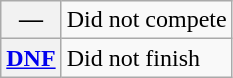<table class="wikitable">
<tr>
<th scope="row">—</th>
<td>Did not compete</td>
</tr>
<tr>
<th scope="row"><a href='#'>DNF</a></th>
<td>Did not finish</td>
</tr>
</table>
